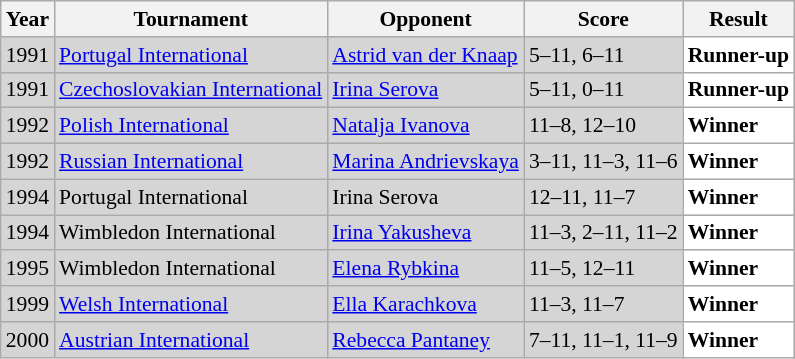<table class="sortable wikitable" style="font-size: 90%">
<tr>
<th>Year</th>
<th>Tournament</th>
<th>Opponent</th>
<th>Score</th>
<th>Result</th>
</tr>
<tr style="background:#D5D5D5">
<td align="center">1991</td>
<td align="left"><a href='#'>Portugal International</a></td>
<td align="left"> <a href='#'>Astrid van der Knaap</a></td>
<td align="left">5–11, 6–11</td>
<td style="text-align:left; background:white"> <strong>Runner-up</strong></td>
</tr>
<tr style="background:#D5D5D5">
<td align="center">1991</td>
<td align="left"><a href='#'>Czechoslovakian International</a></td>
<td align="left"> <a href='#'>Irina Serova</a></td>
<td align="left">5–11, 0–11</td>
<td style="text-align:left; background:white"> <strong>Runner-up</strong></td>
</tr>
<tr style="background:#D5D5D5">
<td align="center">1992</td>
<td align="left"><a href='#'>Polish International</a></td>
<td align="left"> <a href='#'>Natalja Ivanova</a></td>
<td align="left">11–8, 12–10</td>
<td style="text-align:left; background:white"> <strong>Winner</strong></td>
</tr>
<tr style="background:#D5D5D5">
<td align="center">1992</td>
<td align="left"><a href='#'>Russian International</a></td>
<td align="left"> <a href='#'>Marina Andrievskaya</a></td>
<td align="left">3–11, 11–3, 11–6</td>
<td style="text-align:left; background:white"> <strong>Winner</strong></td>
</tr>
<tr style="background:#D5D5D5">
<td align="center">1994</td>
<td align="left">Portugal International</td>
<td align="left"> Irina Serova</td>
<td align="left">12–11, 11–7</td>
<td style="text-align:left; background:white"> <strong>Winner</strong></td>
</tr>
<tr style="background:#D5D5D5">
<td align="center">1994</td>
<td align="left">Wimbledon International</td>
<td align="left"> <a href='#'>Irina Yakusheva</a></td>
<td align="left">11–3, 2–11, 11–2</td>
<td style="text-align:left; background:white"> <strong>Winner</strong></td>
</tr>
<tr style="background:#D5D5D5">
<td align="center">1995</td>
<td align="left">Wimbledon International</td>
<td align="left"> <a href='#'>Elena Rybkina</a></td>
<td align="left">11–5, 12–11</td>
<td style="text-align:left; background:white"> <strong>Winner</strong></td>
</tr>
<tr style="background:#D5D5D5">
<td align="center">1999</td>
<td align="left"><a href='#'>Welsh International</a></td>
<td align="left"> <a href='#'>Ella Karachkova</a></td>
<td align="left">11–3, 11–7</td>
<td style="text-align:left; background:white"> <strong>Winner</strong></td>
</tr>
<tr style="background:#D5D5D5">
<td align="center">2000</td>
<td align="left"><a href='#'>Austrian International</a></td>
<td align="left"> <a href='#'>Rebecca Pantaney</a></td>
<td align="left">7–11, 11–1, 11–9</td>
<td style="text-align:left; background:white"> <strong>Winner</strong></td>
</tr>
</table>
